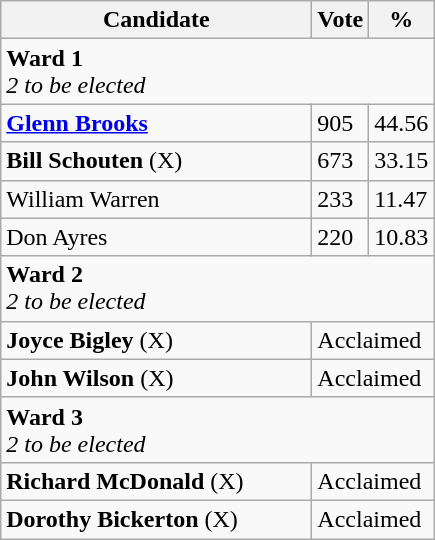<table class="wikitable">
<tr>
<th bgcolor="#DDDDFF" width="200px">Candidate</th>
<th bgcolor="#DDDDFF">Vote</th>
<th bgcolor="#DDDDFF">%</th>
</tr>
<tr>
<td colspan="4"><strong>Ward 1</strong> <br> <em>2 to be elected</em></td>
</tr>
<tr>
<td><strong><a href='#'>Glenn Brooks</a></strong></td>
<td>905</td>
<td>44.56</td>
</tr>
<tr>
<td><strong>Bill Schouten</strong> (X)</td>
<td>673</td>
<td>33.15</td>
</tr>
<tr>
<td>William Warren</td>
<td>233</td>
<td>11.47</td>
</tr>
<tr>
<td>Don Ayres</td>
<td>220</td>
<td>10.83</td>
</tr>
<tr>
<td colspan="4"><strong>Ward 2</strong> <br> <em>2 to be elected</em></td>
</tr>
<tr>
<td><strong>Joyce Bigley</strong> (X)</td>
<td colspan="2">Acclaimed</td>
</tr>
<tr>
<td><strong>John Wilson</strong> (X)</td>
<td colspan="2">Acclaimed</td>
</tr>
<tr>
<td colspan="4"><strong>Ward 3</strong> <br> <em>2 to be elected</em></td>
</tr>
<tr>
<td><strong>Richard McDonald</strong> (X)</td>
<td colspan="2">Acclaimed</td>
</tr>
<tr>
<td><strong>Dorothy Bickerton</strong> (X)</td>
<td colspan="2">Acclaimed</td>
</tr>
</table>
